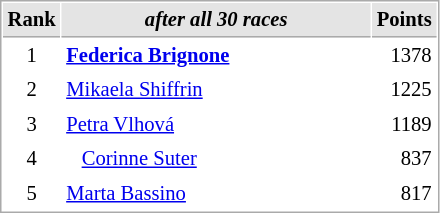<table cellspacing="1" cellpadding="3" style="border:1px solid #aaa; font-size:86%;">
<tr style="background:#e4e4e4;">
<th style="border-bottom:1px solid #aaa; width:10px;">Rank</th>
<th style="border-bottom:1px solid #aaa; width:200px; white-space:nowrap;"><em>after all 30 races</em></th>
<th style="border-bottom:1px solid #aaa; width:20px;">Points</th>
</tr>
<tr>
<td style="text-align:center;">1</td>
<td><strong> <a href='#'>Federica Brignone</a></strong></td>
<td align="right">1378</td>
</tr>
<tr>
<td style="text-align:center;">2</td>
<td> <a href='#'>Mikaela Shiffrin</a></td>
<td align="right">1225</td>
</tr>
<tr>
<td style="text-align:center;">3</td>
<td> <a href='#'>Petra Vlhová</a></td>
<td align="right">1189</td>
</tr>
<tr>
<td style="text-align:center;">4</td>
<td>   <a href='#'>Corinne Suter</a></td>
<td align="right">837</td>
</tr>
<tr>
<td style="text-align:center;">5</td>
<td> <a href='#'>Marta Bassino</a></td>
<td align="right">817</td>
</tr>
</table>
